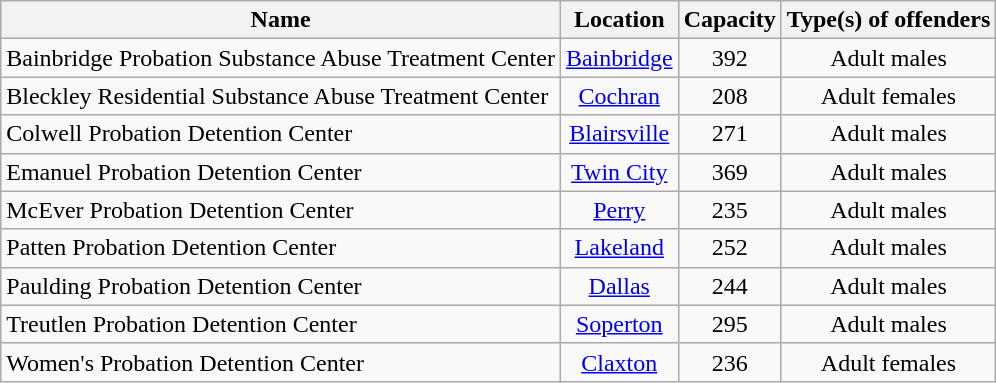<table class="wikitable sortable">
<tr>
<th>Name</th>
<th style="text-align: center;">Location</th>
<th style="text-align: center;">Capacity</th>
<th style="text-align: center;">Type(s) of offenders</th>
</tr>
<tr>
<td>Bainbridge Probation Substance Abuse Treatment Center</td>
<td style="text-align: center;"><a href='#'>Bainbridge</a></td>
<td style="text-align: center;">392</td>
<td style="text-align: center;">Adult males</td>
</tr>
<tr>
<td>Bleckley Residential Substance Abuse Treatment Center</td>
<td style="text-align: center;"><a href='#'>Cochran</a></td>
<td style="text-align: center;">208</td>
<td style="text-align: center;">Adult females</td>
</tr>
<tr>
<td>Colwell Probation Detention Center</td>
<td style="text-align: center;"><a href='#'>Blairsville</a></td>
<td style="text-align: center;">271</td>
<td style="text-align: center;">Adult males</td>
</tr>
<tr>
<td>Emanuel Probation Detention Center</td>
<td style="text-align: center;"><a href='#'>Twin City</a></td>
<td style="text-align: center;">369</td>
<td style="text-align: center;">Adult males</td>
</tr>
<tr>
<td>McEver Probation Detention Center</td>
<td style="text-align: center;"><a href='#'>Perry</a></td>
<td style="text-align: center;">235</td>
<td style="text-align: center;">Adult males</td>
</tr>
<tr>
<td>Patten Probation Detention Center</td>
<td style="text-align: center;"><a href='#'>Lakeland</a></td>
<td style="text-align: center;">252</td>
<td style="text-align: center;">Adult males</td>
</tr>
<tr>
<td>Paulding Probation Detention Center</td>
<td style="text-align: center;"><a href='#'>Dallas</a></td>
<td style="text-align: center;">244</td>
<td style="text-align: center;">Adult males</td>
</tr>
<tr>
<td>Treutlen Probation Detention Center</td>
<td style="text-align: center;"><a href='#'>Soperton</a></td>
<td style="text-align: center;">295</td>
<td style="text-align: center;">Adult males</td>
</tr>
<tr>
<td>Women's Probation Detention Center</td>
<td style="text-align: center;"><a href='#'>Claxton</a></td>
<td style="text-align: center;">236</td>
<td style="text-align: center;">Adult females</td>
</tr>
</table>
